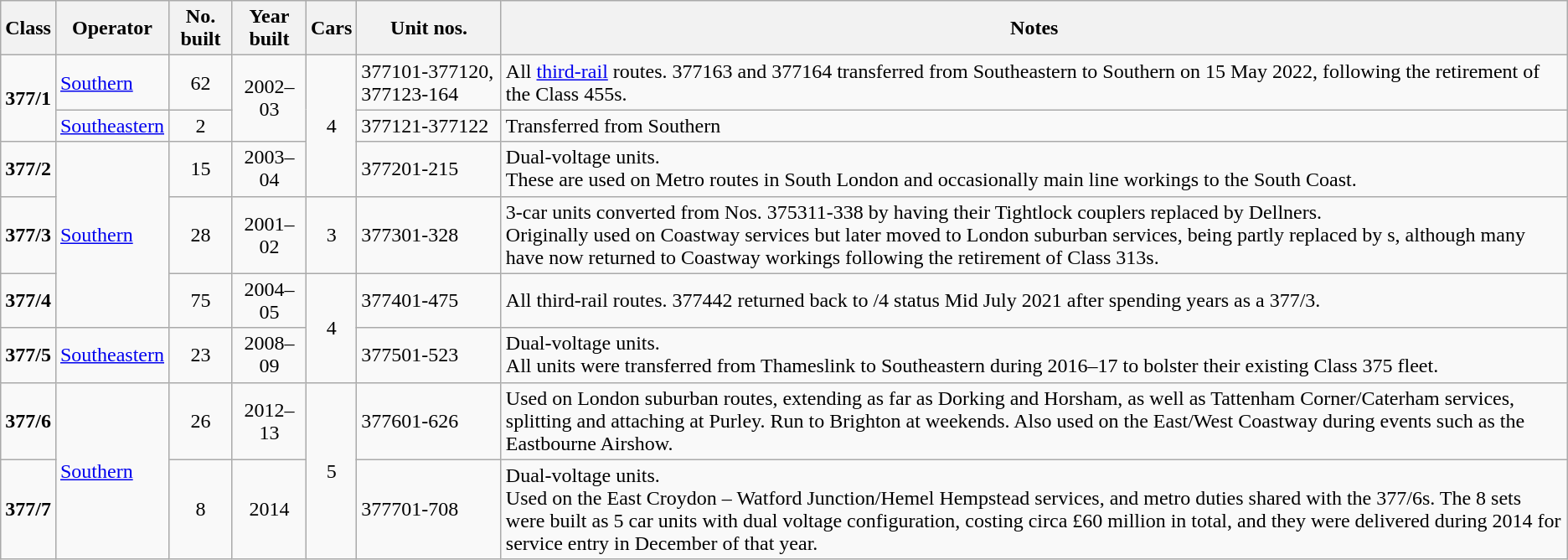<table class="wikitable">
<tr>
<th>Class</th>
<th align=left>Operator</th>
<th>No. built</th>
<th>Year built</th>
<th>Cars</th>
<th>Unit nos.</th>
<th align=left>Notes</th>
</tr>
<tr>
<td rowspan="2"><strong>377/1</strong></td>
<td><a href='#'>Southern</a></td>
<td align="center">62</td>
<td rowspan="2" align="center">2002–03</td>
<td rowspan="3" align="center">4</td>
<td>377101-377120, 377123-164</td>
<td>All <a href='#'>third-rail</a> routes. 377163 and 377164 transferred from Southeastern to Southern on 15 May 2022, following the retirement of the Class 455s.</td>
</tr>
<tr>
<td><a href='#'>Southeastern</a></td>
<td align="center">2</td>
<td>377121-377122</td>
<td>Transferred from Southern</td>
</tr>
<tr>
<td><strong>377/2</strong></td>
<td rowspan="3"><a href='#'>Southern</a></td>
<td align="center">15</td>
<td align="center">2003–04</td>
<td>377201-215</td>
<td>Dual-voltage units.<br>These are used on Metro routes in South London and occasionally main line workings to the South Coast.</td>
</tr>
<tr>
<td><strong>377/3</strong></td>
<td align="center">28</td>
<td align="center">2001–02</td>
<td align="center">3</td>
<td>377301-328</td>
<td>3-car units converted from  Nos. 375311-338 by having their Tightlock couplers replaced by Dellners.<br>Originally used on Coastway services but later moved to London suburban services, being partly replaced by s, although many have now returned to Coastway workings following the retirement of Class 313s.</td>
</tr>
<tr>
<td><strong>377/4</strong></td>
<td align=center>75</td>
<td align="center">2004–05</td>
<td rowspan="2" align="center">4</td>
<td>377401-475</td>
<td align=left>All third-rail routes. 377442 returned back to /4 status Mid July 2021 after spending years as a 377/3.</td>
</tr>
<tr>
<td><strong>377/5</strong></td>
<td><a href='#'>Southeastern</a></td>
<td align=center>23</td>
<td align=center>2008–09</td>
<td>377501-523</td>
<td>Dual-voltage units.<br>All units were transferred from Thameslink to Southeastern during 2016–17 to bolster their existing Class 375 fleet.</td>
</tr>
<tr>
<td><strong>377/6</strong></td>
<td rowspan="2"><a href='#'>Southern</a></td>
<td align=center>26</td>
<td align=center>2012–13</td>
<td rowspan="2" align="center">5</td>
<td>377601-626</td>
<td>Used on London suburban routes, extending as far as Dorking and Horsham, as well as Tattenham Corner/Caterham services, splitting and attaching at Purley. Run to Brighton at weekends. Also used on the East/West Coastway during events such as the Eastbourne Airshow.</td>
</tr>
<tr>
<td><strong>377/7</strong></td>
<td align=center>8</td>
<td align=center>2014</td>
<td>377701-708</td>
<td>Dual-voltage units.<br>Used on the East Croydon – Watford Junction/Hemel Hempstead services, and metro duties shared with the 377/6s. The 8 sets were built as 5 car units with dual voltage configuration, costing circa £60 million in total, and they were delivered during 2014 for service entry in December of that year.</td>
</tr>
</table>
